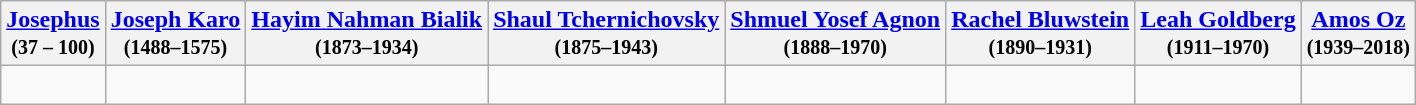<table class="wikitable">
<tr>
<th><a href='#'>Josephus</a><br><small>(37 –  100)</small></th>
<th><a href='#'>Joseph Karo</a><br><small>(1488–1575)</small></th>
<th><a href='#'>Hayim Nahman Bialik</a><br><small>(1873–1934)</small></th>
<th><a href='#'>Shaul Tchernichovsky</a><br><small>(1875–1943)</small></th>
<th><a href='#'>Shmuel Yosef Agnon</a><br><small>(1888–1970)</small></th>
<th><a href='#'>Rachel Bluwstein</a><br><small>(1890–1931)</small></th>
<th><a href='#'>Leah Goldberg</a><br><small>(1911–1970)</small></th>
<th><a href='#'>Amos Oz</a><br><small>(1939–2018)</small></th>
</tr>
<tr>
<td><br></td>
<td></td>
<td></td>
<td><br></td>
<td><br></td>
<td><br></td>
<td><br></td>
<td><br></td>
</tr>
</table>
